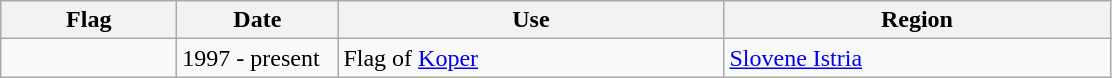<table class="wikitable">
<tr>
<th style="width:110px;">Flag</th>
<th style="width:100px;">Date</th>
<th style="width:250px;">Use</th>
<th style="width:250px;">Region</th>
</tr>
<tr>
<td></td>
<td>1997 - present</td>
<td>Flag of <a href='#'>Koper</a></td>
<td><a href='#'>Slovene Istria</a></td>
</tr>
</table>
